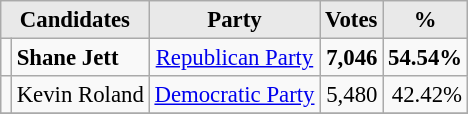<table class=wikitable style="font-size:95%; text-align:right;">
<tr>
<th style="background-color:#E9E9E9" align=center colspan=2>Candidates</th>
<th style="background-color:#E9E9E9" align=center>Party</th>
<th style="background-color:#E9E9E9" align=center>Votes</th>
<th style="background-color:#E9E9E9" align=center>%</th>
</tr>
<tr>
<td></td>
<td align=left><strong>Shane Jett</strong></td>
<td align=center><a href='#'>Republican Party</a></td>
<td><strong>7,046</strong></td>
<td><strong>54.54%</strong></td>
</tr>
<tr>
<td></td>
<td align=left>Kevin Roland</td>
<td align=center><a href='#'>Democratic Party</a></td>
<td>5,480</td>
<td>42.42%</td>
</tr>
<tr>
</tr>
</table>
